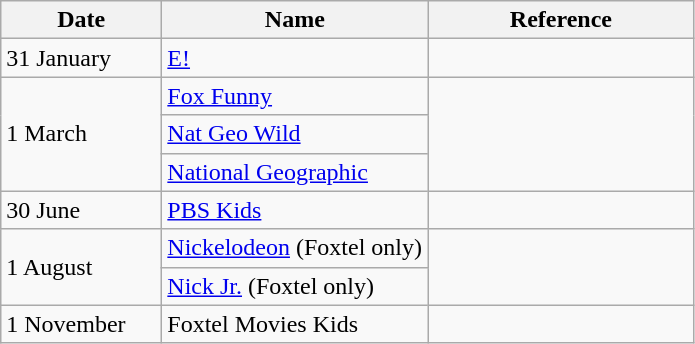<table class="wikitable">
<tr>
<th width=100>Date</th>
<th width=170>Name</th>
<th width=170>Reference</th>
</tr>
<tr>
<td>31 January</td>
<td><a href='#'>E!</a></td>
<td></td>
</tr>
<tr>
<td rowspan=3>1 March</td>
<td><a href='#'>Fox Funny</a></td>
<td rowspan=3></td>
</tr>
<tr>
<td><a href='#'>Nat Geo Wild</a></td>
</tr>
<tr>
<td><a href='#'>National Geographic</a></td>
</tr>
<tr>
<td>30 June</td>
<td><a href='#'>PBS Kids</a></td>
<td></td>
</tr>
<tr>
<td rowspan=2>1 August</td>
<td><a href='#'>Nickelodeon</a> (Foxtel only)</td>
<td rowspan=2></td>
</tr>
<tr>
<td><a href='#'>Nick Jr.</a> (Foxtel only)</td>
</tr>
<tr>
<td>1 November</td>
<td>Foxtel Movies Kids</td>
<td></td>
</tr>
</table>
